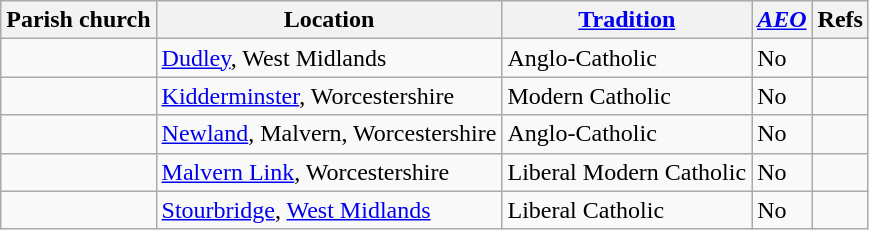<table class="wikitable sortable">
<tr>
<th>Parish church</th>
<th>Location</th>
<th><a href='#'>Tradition</a></th>
<th><em><a href='#'>AEO</a></em></th>
<th>Refs</th>
</tr>
<tr>
<td></td>
<td><a href='#'>Dudley</a>, West Midlands</td>
<td>Anglo-Catholic</td>
<td>No</td>
<td></td>
</tr>
<tr>
<td></td>
<td><a href='#'>Kidderminster</a>, Worcestershire</td>
<td>Modern Catholic</td>
<td>No</td>
<td></td>
</tr>
<tr>
<td></td>
<td><a href='#'>Newland</a>, Malvern, Worcestershire</td>
<td>Anglo-Catholic</td>
<td>No</td>
<td></td>
</tr>
<tr>
<td></td>
<td><a href='#'>Malvern Link</a>, Worcestershire</td>
<td>Liberal Modern Catholic</td>
<td>No</td>
<td></td>
</tr>
<tr>
<td></td>
<td><a href='#'>Stourbridge</a>, <a href='#'>West Midlands</a></td>
<td>Liberal Catholic</td>
<td>No</td>
<td></td>
</tr>
</table>
